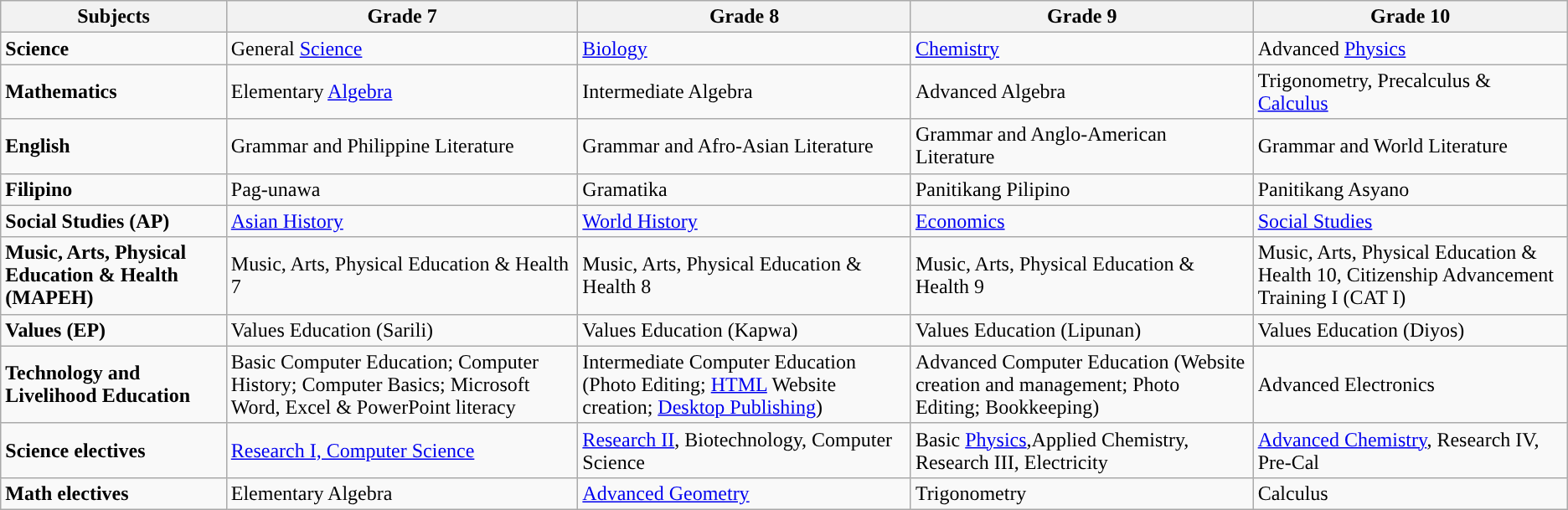<table class="wikitable">
<tr>
<th><strong>Subjects</strong></th>
<th><strong>Grade 7</strong></th>
<th><strong>Grade 8</strong></th>
<th><strong>Grade 9</strong></th>
<th><strong>Grade 10</strong></th>
</tr>
<tr>
<td><strong>Science</strong></td>
<td>General <a href='#'>Science</a></td>
<td><a href='#'>Biology</a></td>
<td><a href='#'>Chemistry</a></td>
<td>Advanced <a href='#'>Physics</a></td>
</tr>
<tr>
<td><strong>Mathematics</strong></td>
<td>Elementary <a href='#'>Algebra</a></td>
<td>Intermediate Algebra</td>
<td>Advanced Algebra</td>
<td>Trigonometry, Precalculus & <a href='#'>Calculus</a></td>
</tr>
<tr>
<td><strong>English</strong></td>
<td>Grammar and Philippine Literature</td>
<td>Grammar and Afro-Asian Literature</td>
<td>Grammar and Anglo-American Literature</td>
<td>Grammar and World Literature</td>
</tr>
<tr>
<td><strong>Filipino</strong></td>
<td>Pag-unawa</td>
<td>Gramatika</td>
<td>Panitikang Pilipino</td>
<td>Panitikang Asyano</td>
</tr>
<tr>
<td><strong>Social Studies (AP)</strong></td>
<td><a href='#'>Asian History</a></td>
<td><a href='#'>World History</a></td>
<td><a href='#'>Economics</a></td>
<td><a href='#'>Social Studies</a></td>
</tr>
<tr>
<td><strong>Music, Arts, Physical Education & Health (MAPEH)</strong></td>
<td>Music, Arts, Physical Education & Health 7</td>
<td>Music, Arts, Physical Education & Health 8</td>
<td>Music, Arts, Physical Education & Health 9</td>
<td>Music, Arts, Physical Education & Health 10, Citizenship Advancement Training I (CAT I)</td>
</tr>
<tr>
<td><strong>Values (EP)</strong></td>
<td>Values Education (Sarili)</td>
<td>Values Education (Kapwa)</td>
<td>Values Education (Lipunan)</td>
<td>Values Education (Diyos)</td>
</tr>
<tr>
<td><strong>Technology and Livelihood Education</strong></td>
<td>Basic Computer Education; Computer History; Computer Basics; Microsoft Word, Excel & PowerPoint literacy</td>
<td>Intermediate Computer Education (Photo Editing; <a href='#'>HTML</a> Website creation; <a href='#'>Desktop Publishing</a>)</td>
<td>Advanced Computer Education (Website creation and management; Photo Editing; Bookkeeping)</td>
<td>Advanced Electronics</td>
</tr>
<tr>
<td><strong>Science electives</strong></td>
<td><a href='#'>Research I, Computer Science</a></td>
<td><a href='#'>Research II</a>, Biotechnology, Computer Science</td>
<td>Basic <a href='#'>Physics</a>,Applied Chemistry, Research III, Electricity</td>
<td><a href='#'>Advanced Chemistry</a>, Research IV, Pre-Cal</td>
</tr>
<tr>
<td><strong>Math electives</strong></td>
<td>Elementary Algebra</td>
<td><a href='#'>Advanced Geometry</a></td>
<td>Trigonometry</td>
<td>Calculus</td>
</tr>
</table>
